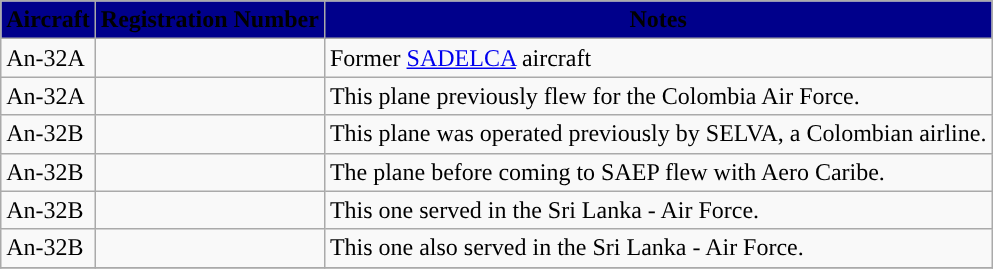<table class="wikitable" border="1337">
<tr>
<th style="background-color:#00008b"><span> Aircraft</span></th>
<th style="background-color:#00008b"><span> Registration Number</span></th>
<th style="background-color:#00008b"><span> Notes</span></th>
</tr>
<tr>
<td>Аn-32А</td>
<td></td>
<td>Former <a href='#'>SADELCA</a> aircraft</td>
</tr>
<tr>
<td>An-32A</td>
<td></td>
<td>This plane previously flew for the Colombia Air Force.</td>
</tr>
<tr>
<td>An-32B</td>
<td></td>
<td>This plane was operated previously by SELVA, a Colombian airline.</td>
</tr>
<tr>
<td>An-32B</td>
<td></td>
<td>The plane before coming to SAEP flew with Aero Caribe.</td>
</tr>
<tr>
<td>An-32B</td>
<td></td>
<td>This one served in the Sri Lanka - Air Force.</td>
</tr>
<tr>
<td>An-32B</td>
<td></td>
<td>This one also served in the Sri Lanka - Air Force.</td>
</tr>
<tr>
</tr>
</table>
